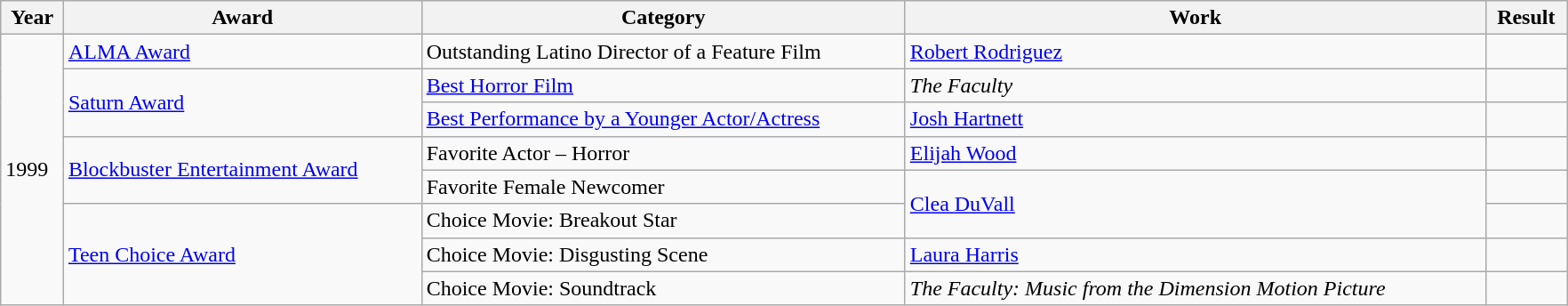<table class="wikitable" style="width:93%;">
<tr>
<th>Year</th>
<th>Award</th>
<th>Category</th>
<th>Work</th>
<th>Result</th>
</tr>
<tr>
<td rowspan="8">1999</td>
<td rowspan="1"><a href='#'>ALMA Award</a></td>
<td>Outstanding Latino Director of a Feature Film</td>
<td><a href='#'>Robert Rodriguez</a></td>
<td></td>
</tr>
<tr>
<td rowspan="2"><a href='#'>Saturn Award</a></td>
<td><a href='#'>Best Horror Film</a></td>
<td><em>The Faculty</em></td>
<td></td>
</tr>
<tr>
<td><a href='#'>Best Performance by a Younger Actor/Actress</a></td>
<td><a href='#'>Josh Hartnett</a></td>
<td></td>
</tr>
<tr>
<td rowspan="2"><a href='#'>Blockbuster Entertainment Award</a></td>
<td>Favorite Actor – Horror</td>
<td><a href='#'>Elijah Wood</a></td>
<td></td>
</tr>
<tr>
<td>Favorite Female Newcomer</td>
<td rowspan="2"><a href='#'>Clea DuVall</a></td>
<td></td>
</tr>
<tr>
<td rowspan="3"><a href='#'>Teen Choice Award</a></td>
<td>Choice Movie: Breakout Star</td>
<td></td>
</tr>
<tr>
<td>Choice Movie: Disgusting Scene</td>
<td><a href='#'>Laura Harris</a></td>
<td></td>
</tr>
<tr>
<td>Choice Movie: Soundtrack</td>
<td><em>The Faculty: Music from the Dimension Motion Picture</em></td>
<td></td>
</tr>
</table>
